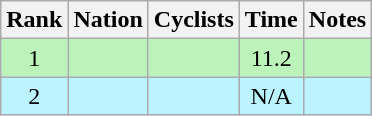<table class="wikitable sortable" style="text-align:center">
<tr>
<th>Rank</th>
<th>Nation</th>
<th>Cyclists</th>
<th>Time</th>
<th>Notes</th>
</tr>
<tr bgcolor=bbf3bb>
<td>1</td>
<td align=left></td>
<td align=left></td>
<td>11.2</td>
<td></td>
</tr>
<tr bgcolor=bbf3ff>
<td>2</td>
<td align=left></td>
<td align=left></td>
<td>N/A</td>
<td></td>
</tr>
</table>
